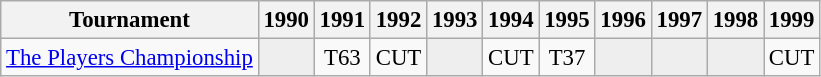<table class="wikitable" style="font-size:95%;text-align:center;">
<tr>
<th>Tournament</th>
<th>1990</th>
<th>1991</th>
<th>1992</th>
<th>1993</th>
<th>1994</th>
<th>1995</th>
<th>1996</th>
<th>1997</th>
<th>1998</th>
<th>1999</th>
</tr>
<tr>
<td align=left><a href='#'>The Players Championship</a></td>
<td style="background:#eeeeee;"></td>
<td>T63</td>
<td>CUT</td>
<td style="background:#eeeeee;"></td>
<td>CUT</td>
<td>T37</td>
<td style="background:#eeeeee;"></td>
<td style="background:#eeeeee;"></td>
<td style="background:#eeeeee;"></td>
<td>CUT</td>
</tr>
</table>
